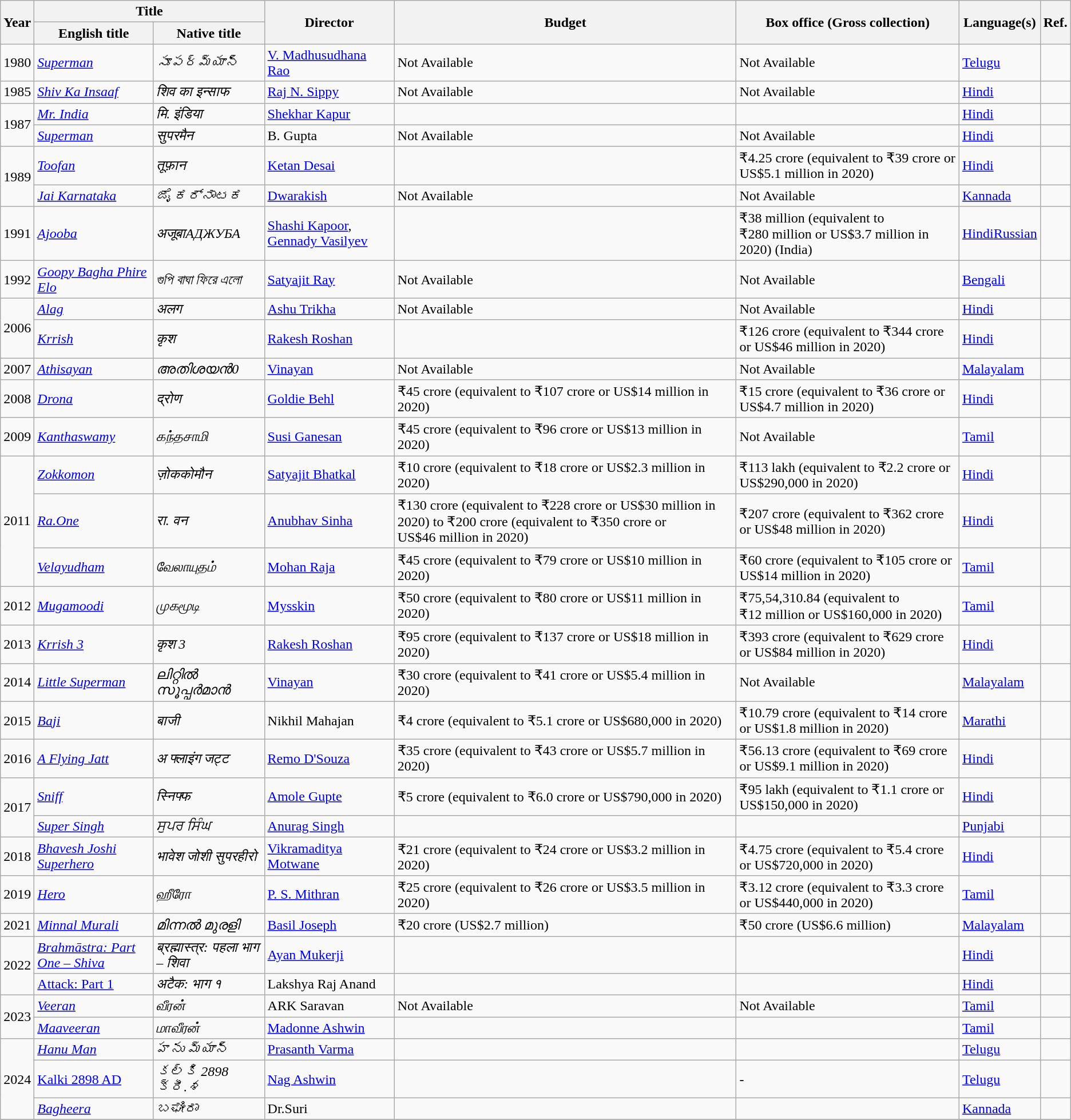<table class="wikitable">
<tr>
<th rowspan="2">Year</th>
<th colspan="2">Title</th>
<th rowspan="2">Director</th>
<th rowspan="2">Budget</th>
<th rowspan="2">Box office (Gross collection)</th>
<th rowspan="2">Language(s)</th>
<th rowspan="2">Ref.</th>
</tr>
<tr>
<th>English title</th>
<th>Native title</th>
</tr>
<tr>
<td>1980</td>
<td><a href='#'><em>Superman</em></a></td>
<td><em>సూపర్మ్యాన్</em></td>
<td><a href='#'>V. Madhusudhana Rao</a></td>
<td>Not Available</td>
<td>Not Available</td>
<td><a href='#'>Telugu</a></td>
<td></td>
</tr>
<tr>
<td>1985</td>
<td><a href='#'><em>Shiv Ka Insaaf</em></a></td>
<td><em>शिव का इन्साफ</em></td>
<td><a href='#'>Raj N. Sippy</a></td>
<td>Not Available</td>
<td>Not Available</td>
<td><a href='#'>Hindi</a></td>
<td></td>
</tr>
<tr>
<td rowspan="2">1987</td>
<td><a href='#'><em>Mr. India</em></a></td>
<td><em>मि. इंडिया</em></td>
<td><a href='#'>Shekhar Kapur</a></td>
<td></td>
<td></td>
<td><a href='#'>Hindi</a></td>
<td></td>
</tr>
<tr>
<td><a href='#'><em>Superman</em></a></td>
<td><em>सुपरमैन</em></td>
<td>B. Gupta</td>
<td>Not Available</td>
<td>Not Available</td>
<td><a href='#'>Hindi</a></td>
<td></td>
</tr>
<tr>
<td rowspan="2">1989</td>
<td><a href='#'><em>Toofan</em></a></td>
<td><em>तूफ़ान</em></td>
<td><a href='#'>Ketan Desai</a></td>
<td></td>
<td>₹4.25 crore (equivalent to ₹39 crore or US$5.1 million in 2020)</td>
<td><a href='#'>Hindi</a></td>
<td></td>
</tr>
<tr>
<td><em><a href='#'>Jai Karnataka</a></em></td>
<td><em>ಜೈ ಕರ್ನಾಟಕ</em></td>
<td><a href='#'>Dwarakish</a></td>
<td>Not Available</td>
<td>Not Available</td>
<td><a href='#'>Kannada</a></td>
<td></td>
</tr>
<tr>
<td>1991</td>
<td><em><a href='#'>Ajooba</a></em></td>
<td><em>अजूबाАДЖУБА</em></td>
<td><a href='#'>Shashi Kapoor</a>, <a href='#'>Gennady Vasilyev</a></td>
<td></td>
<td>₹38 million (equivalent to ₹280 million or US$3.7 million in 2020) (India)</td>
<td><a href='#'>Hindi</a><a href='#'>Russian</a></td>
<td></td>
</tr>
<tr>
<td>1992</td>
<td><em><a href='#'>Goopy Bagha Phire Elo</a></em></td>
<td><em>গুপি বাঘা ফিরে এলো</em></td>
<td><a href='#'>Satyajit Ray</a></td>
<td>Not Available</td>
<td>Not Available</td>
<td><a href='#'>Bengali</a></td>
<td></td>
</tr>
<tr>
<td rowspan="2">2006</td>
<td><a href='#'><em>Alag</em></a></td>
<td><em>अलग</em></td>
<td><a href='#'>Ashu Trikha</a></td>
<td>Not Available</td>
<td>Not Available</td>
<td><a href='#'>Hindi</a></td>
<td></td>
</tr>
<tr>
<td><em><a href='#'>Krrish</a></em></td>
<td><em>कृश</em></td>
<td><a href='#'>Rakesh Roshan</a></td>
<td></td>
<td>₹126 crore (equivalent to ₹344 crore or US$46 million in 2020)</td>
<td><a href='#'>Hindi</a></td>
<td></td>
</tr>
<tr>
<td>2007</td>
<td><em><a href='#'>Athisayan</a></em></td>
<td><em>അതിശയൻ0</em></td>
<td><a href='#'>Vinayan</a></td>
<td>Not Available</td>
<td>Not Available</td>
<td><a href='#'>Malayalam</a></td>
<td></td>
</tr>
<tr>
<td>2008</td>
<td><a href='#'><em>Drona</em></a></td>
<td><em>द्रोण</em></td>
<td><a href='#'>Goldie Behl</a></td>
<td>₹45 crore (equivalent to ₹107 crore or US$14 million in 2020)</td>
<td>₹15 crore (equivalent to ₹36 crore or US$4.7 million in 2020)</td>
<td><a href='#'>Hindi</a></td>
<td></td>
</tr>
<tr>
<td>2009</td>
<td><em><a href='#'>Kanthaswamy</a></em></td>
<td><em>கந்தசாமி</em></td>
<td><a href='#'>Susi Ganesan</a></td>
<td>₹45 crore (equivalent to ₹96 crore or US$13 million in 2020)</td>
<td>Not Available</td>
<td><a href='#'>Tamil</a></td>
<td></td>
</tr>
<tr>
<td rowspan="3">2011</td>
<td><em><a href='#'>Zokkomon</a></em></td>
<td><em>ज़ोककोमौन</em></td>
<td><a href='#'>Satyajit Bhatkal</a></td>
<td>₹10 crore (equivalent to ₹18 crore or US$2.3 million in 2020)</td>
<td>₹113 lakh (equivalent to ₹2.2 crore or US$290,000 in 2020)</td>
<td><a href='#'>Hindi</a></td>
<td></td>
</tr>
<tr>
<td><em><a href='#'>Ra.One</a></em></td>
<td><em>रा. वन</em></td>
<td><a href='#'>Anubhav Sinha</a></td>
<td>₹130 crore (equivalent to ₹228 crore or US$30 million in 2020) to ₹200 crore (equivalent to ₹350 crore or US$46 million in 2020)</td>
<td>₹207 crore (equivalent to ₹362 crore or US$48 million in 2020)</td>
<td><a href='#'>Hindi</a></td>
<td></td>
</tr>
<tr>
<td><em><a href='#'>Velayudham</a></em></td>
<td><em>வேலாயுதம்</em></td>
<td><a href='#'>Mohan Raja</a></td>
<td>₹45 crore (equivalent to ₹79 crore or US$10 million in 2020)</td>
<td>₹60 crore (equivalent to ₹105 crore or US$14 million in 2020)</td>
<td><a href='#'>Tamil</a></td>
<td></td>
</tr>
<tr>
<td>2012</td>
<td><em><a href='#'>Mugamoodi</a></em></td>
<td><em>முகமூடி</em></td>
<td><a href='#'>Mysskin</a></td>
<td>₹50 crore (equivalent to ₹80 crore or US$11 million in 2020)</td>
<td>₹75,54,310.84 (equivalent to ₹12 million or US$160,000 in 2020)</td>
<td><a href='#'>Tamil</a></td>
<td></td>
</tr>
<tr>
<td>2013</td>
<td><em><a href='#'>Krrish 3</a></em></td>
<td><em>कृश 3</em></td>
<td><a href='#'>Rakesh Roshan</a></td>
<td>₹95 crore (equivalent to ₹137 crore or US$18 million in 2020)</td>
<td>₹393 crore (equivalent to ₹629 crore or US$84 million in 2020)</td>
<td><a href='#'>Hindi</a></td>
<td></td>
</tr>
<tr>
<td>2014</td>
<td><em><a href='#'>Little Superman</a></em></td>
<td><em>ലിറ്റിൽ സൂപ്പർമാൻ</em></td>
<td><a href='#'>Vinayan</a></td>
<td>₹30 crore (equivalent to ₹41 crore or US$5.4 million in 2020)</td>
<td>Not Available</td>
<td><a href='#'>Malayalam</a></td>
<td></td>
</tr>
<tr>
<td>2015</td>
<td><a href='#'><em>Baji</em></a></td>
<td><em>बाजी</em></td>
<td>Nikhil Mahajan</td>
<td>₹4 crore (equivalent to ₹5.1 crore or US$680,000 in 2020)</td>
<td>₹10.79 crore (equivalent to ₹14 crore or US$1.8 million in 2020)</td>
<td><a href='#'>Marathi</a></td>
<td></td>
</tr>
<tr>
<td>2016</td>
<td><em><a href='#'>A Flying Jatt</a></em></td>
<td><em>अ फ्लाइंग जट्ट</em></td>
<td><a href='#'>Remo D'Souza</a></td>
<td>₹35 crore (equivalent to ₹43 crore or US$5.7 million in 2020)</td>
<td>₹56.13 crore (equivalent to ₹69 crore or US$9.1 million in 2020)</td>
<td><a href='#'>Hindi</a></td>
<td></td>
</tr>
<tr>
<td rowspan="2">2017</td>
<td><a href='#'><em>Sniff</em></a></td>
<td><em>स्निफ्फ</em></td>
<td><a href='#'>Amole Gupte</a></td>
<td>₹5 crore (equivalent to ₹6.0 crore or US$790,000 in 2020)</td>
<td>₹95 lakh (equivalent to ₹1.1 crore or US$150,000 in 2020)</td>
<td><a href='#'>Hindi</a></td>
<td></td>
</tr>
<tr>
<td><em><a href='#'>Super Singh</a></em></td>
<td><em>ਸੁਪਰ ਸਿੰਘ</em></td>
<td><a href='#'>Anurag Singh</a></td>
<td></td>
<td></td>
<td><a href='#'>Punjabi</a></td>
<td></td>
</tr>
<tr>
<td>2018</td>
<td><em><a href='#'>Bhavesh Joshi Superhero</a></em></td>
<td><em>भावेश जोशी सुपरहीरो</em></td>
<td><a href='#'>Vikramaditya Motwane</a></td>
<td>₹21 crore (equivalent to ₹24 crore or US$3.2 million in 2020)</td>
<td>₹4.75 crore (equivalent to ₹5.4 crore or US$720,000 in 2020)</td>
<td><a href='#'>Hindi</a></td>
<td></td>
</tr>
<tr>
<td>2019</td>
<td><a href='#'><em>Hero</em></a></td>
<td><em>ஹீரோ</em></td>
<td><a href='#'>P. S. Mithran</a></td>
<td>₹25 crore (equivalent to ₹26 crore or US$3.5 million in 2020)</td>
<td>₹3.12 crore (equivalent to ₹3.3 crore or US$440,000 in 2020)</td>
<td><a href='#'>Tamil</a></td>
<td></td>
</tr>
<tr>
<td>2021</td>
<td><em><a href='#'>Minnal Murali</a></em></td>
<td><em>മിന്നൽ മുരളി</em></td>
<td><a href='#'>Basil Joseph</a></td>
<td>₹20 crore (US$2.7 million)</td>
<td>₹50 crore (US$6.6 million)</td>
<td><a href='#'>Malayalam</a></td>
<td></td>
</tr>
<tr>
<td rowspan="2">2022</td>
<td><em><a href='#'>Brahmāstra: Part One – Shiva</a></em></td>
<td><em>ब्रह्मास्त्र: पहला भाग  – शिवा</em></td>
<td><a href='#'>Ayan Mukerji</a></td>
<td></td>
<td></td>
<td><a href='#'>Hindi</a></td>
<td></td>
</tr>
<tr>
<td><a href='#'>Attack: Part 1</a></td>
<td><em>अटैक: भाग १</em></td>
<td>Lakshya Raj Anand</td>
<td></td>
<td></td>
<td><a href='#'>Hindi</a></td>
<td></td>
</tr>
<tr>
<td rowspan="2">2023</td>
<td><a href='#'><em>Veeran</em></a></td>
<td><em>வீரன்</em></td>
<td>ARK Saravan</td>
<td>Not Available</td>
<td>Not Available</td>
<td><a href='#'>Tamil</a></td>
<td></td>
</tr>
<tr>
<td><a href='#'><em>Maaveeran</em></a></td>
<td><em>மாவீரன்</em></td>
<td><a href='#'>Madonne Ashwin</a></td>
<td></td>
<td></td>
<td><a href='#'>Tamil</a></td>
<td></td>
</tr>
<tr>
<td rowspan="3">2024</td>
<td><em><a href='#'>Hanu Man</a></em></td>
<td><em>హను మ్యాన్</em></td>
<td><a href='#'>Prasanth Varma</a></td>
<td></td>
<td></td>
<td><a href='#'>Telugu</a></td>
<td></td>
</tr>
<tr>
<td><a href='#'>Kalki 2898 AD</a></td>
<td><em>కల్కి 2898 క్రీ.శ</em></td>
<td><a href='#'>Nag Ashwin</a></td>
<td></td>
<td> - </td>
<td><a href='#'>Telugu</a></td>
<td></td>
</tr>
<tr>
<td><a href='#'><em>Bagheera</em></a></td>
<td><em>ಬಘೀರಾ</em></td>
<td>Dr.Suri</td>
<td></td>
<td></td>
<td><a href='#'>Kannada</a></td>
<td></td>
</tr>
<tr>
</tr>
</table>
